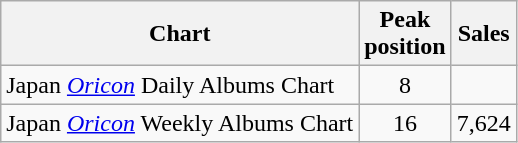<table class="wikitable">
<tr>
<th>Chart</th>
<th>Peak<br>position</th>
<th>Sales</th>
</tr>
<tr>
<td>Japan <em><a href='#'>Oricon</a></em> Daily Albums Chart</td>
<td align="center">8</td>
<td align="center"></td>
</tr>
<tr>
<td>Japan <em><a href='#'>Oricon</a></em> Weekly Albums Chart</td>
<td align="center">16</td>
<td align="center">7,624</td>
</tr>
</table>
